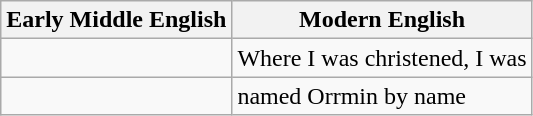<table class="wikitable">
<tr>
<th>Early Middle English</th>
<th>Modern English</th>
</tr>
<tr>
<td></td>
<td>Where I was christened, I was</td>
</tr>
<tr>
<td></td>
<td>named Orrmin by name </td>
</tr>
</table>
